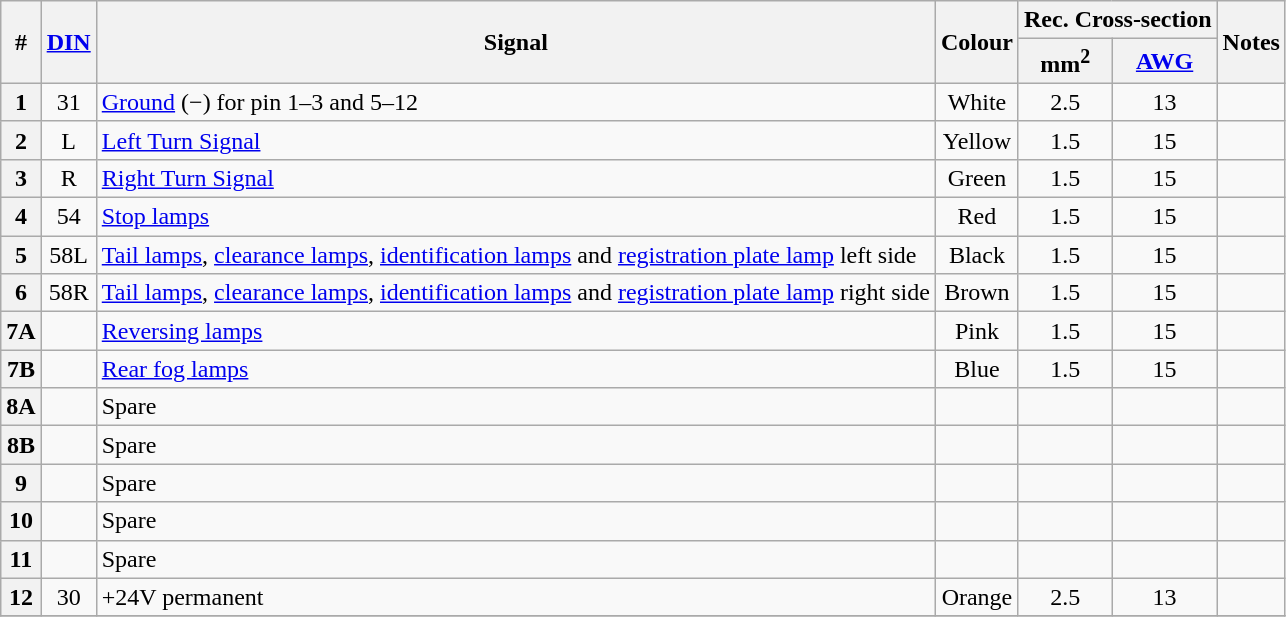<table class="wikitable sortable" style="text-align: center">
<tr>
<th rowspan="2">#</th>
<th rowspan="2"><a href='#'>DIN</a></th>
<th rowspan="2">Signal</th>
<th rowspan="2">Colour</th>
<th colspan="2">Rec. Cross-section</th>
<th rowspan="2">Notes</th>
</tr>
<tr>
<th>mm<sup>2</sup></th>
<th><a href='#'>AWG</a></th>
</tr>
<tr>
<th>1</th>
<td>31</td>
<td align=left><a href='#'>Ground</a> (−) for pin 1–3 and 5–12</td>
<td>White</td>
<td>2.5</td>
<td>13</td>
<td></td>
</tr>
<tr>
<th>2</th>
<td>L</td>
<td align=left><a href='#'>Left Turn Signal</a></td>
<td>Yellow</td>
<td>1.5</td>
<td>15</td>
<td></td>
</tr>
<tr>
<th>3</th>
<td>R</td>
<td align=left><a href='#'>Right Turn Signal</a></td>
<td>Green</td>
<td>1.5</td>
<td>15</td>
<td></td>
</tr>
<tr>
<th>4</th>
<td>54</td>
<td align=left><a href='#'>Stop lamps</a></td>
<td>Red</td>
<td>1.5</td>
<td>15</td>
<td></td>
</tr>
<tr>
<th>5</th>
<td>58L</td>
<td align=left><a href='#'>Tail lamps</a>, <a href='#'>clearance lamps</a>, <a href='#'>identification lamps</a> and <a href='#'>registration plate lamp</a> left side</td>
<td>Black</td>
<td>1.5</td>
<td>15</td>
<td></td>
</tr>
<tr>
<th>6</th>
<td>58R</td>
<td align=left><a href='#'>Tail lamps</a>, <a href='#'>clearance lamps</a>, <a href='#'>identification lamps</a> and <a href='#'>registration plate lamp</a> right side</td>
<td>Brown</td>
<td>1.5</td>
<td>15</td>
<td></td>
</tr>
<tr>
<th>7A</th>
<td></td>
<td align=left><a href='#'>Reversing lamps</a></td>
<td>Pink</td>
<td>1.5</td>
<td>15</td>
<td></td>
</tr>
<tr>
<th>7B</th>
<td></td>
<td align=left><a href='#'>Rear fog lamps</a></td>
<td>Blue</td>
<td>1.5</td>
<td>15</td>
<td></td>
</tr>
<tr>
<th>8A</th>
<td></td>
<td align=left>Spare</td>
<td></td>
<td></td>
<td></td>
<td></td>
</tr>
<tr>
<th>8B</th>
<td></td>
<td align=left>Spare</td>
<td></td>
<td></td>
<td></td>
<td></td>
</tr>
<tr>
<th>9</th>
<td></td>
<td align=left>Spare</td>
<td></td>
<td></td>
<td></td>
<td></td>
</tr>
<tr>
<th>10</th>
<td></td>
<td align=left>Spare</td>
<td></td>
<td></td>
<td></td>
<td></td>
</tr>
<tr>
<th>11</th>
<td></td>
<td align=left>Spare</td>
<td></td>
<td></td>
<td></td>
<td></td>
</tr>
<tr>
<th>12</th>
<td>30</td>
<td align=left>+24V permanent</td>
<td>Orange</td>
<td>2.5</td>
<td>13</td>
<td></td>
</tr>
<tr>
</tr>
</table>
